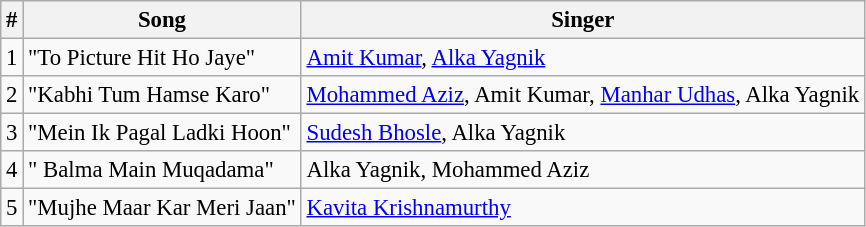<table class="wikitable" style="font-size:95%;">
<tr>
<th>#</th>
<th>Song</th>
<th>Singer</th>
</tr>
<tr>
<td>1</td>
<td>"To Picture Hit Ho Jaye"</td>
<td><a href='#'>Amit Kumar</a>, <a href='#'>Alka Yagnik</a></td>
</tr>
<tr>
<td>2</td>
<td>"Kabhi Tum Hamse Karo"</td>
<td><a href='#'>Mohammed Aziz</a>, Amit Kumar, <a href='#'>Manhar Udhas</a>, Alka Yagnik</td>
</tr>
<tr>
<td>3</td>
<td>"Mein Ik Pagal Ladki Hoon"</td>
<td><a href='#'>Sudesh Bhosle</a>, Alka Yagnik</td>
</tr>
<tr>
<td>4</td>
<td>" Balma Main Muqadama"</td>
<td>Alka Yagnik, Mohammed Aziz</td>
</tr>
<tr>
<td>5</td>
<td>"Mujhe Maar Kar Meri Jaan"</td>
<td><a href='#'>Kavita Krishnamurthy</a></td>
</tr>
</table>
